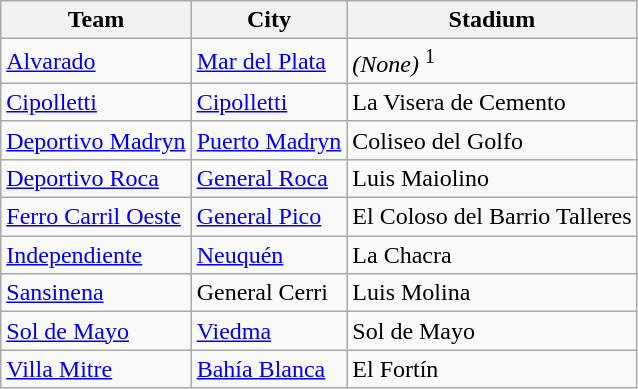<table class="wikitable sortable">
<tr>
<th>Team</th>
<th>City</th>
<th>Stadium</th>
</tr>
<tr>
<td> <a href='#'>Alvarado</a></td>
<td><a href='#'>Mar del Plata</a></td>
<td><em>(None)</em> <sup>1</sup></td>
</tr>
<tr>
<td> <a href='#'>Cipolletti</a></td>
<td><a href='#'>Cipolletti</a></td>
<td>La Visera de Cemento</td>
</tr>
<tr>
<td> <a href='#'>Deportivo Madryn</a></td>
<td><a href='#'>Puerto Madryn</a></td>
<td>Coliseo del Golfo</td>
</tr>
<tr>
<td> <a href='#'>Deportivo Roca</a></td>
<td><a href='#'>General Roca</a></td>
<td>Luis Maiolino</td>
</tr>
<tr>
<td> <a href='#'>Ferro Carril Oeste</a></td>
<td><a href='#'>General Pico</a></td>
<td>El Coloso del Barrio Talleres</td>
</tr>
<tr>
<td> <a href='#'>Independiente</a></td>
<td><a href='#'>Neuquén</a></td>
<td>La Chacra</td>
</tr>
<tr>
<td> <a href='#'>Sansinena</a></td>
<td>General Cerri</td>
<td>Luis Molina</td>
</tr>
<tr>
<td> <a href='#'>Sol de Mayo</a></td>
<td><a href='#'>Viedma</a></td>
<td>Sol de Mayo</td>
</tr>
<tr>
<td> <a href='#'>Villa Mitre</a></td>
<td><a href='#'>Bahía Blanca</a></td>
<td>El Fortín</td>
</tr>
</table>
